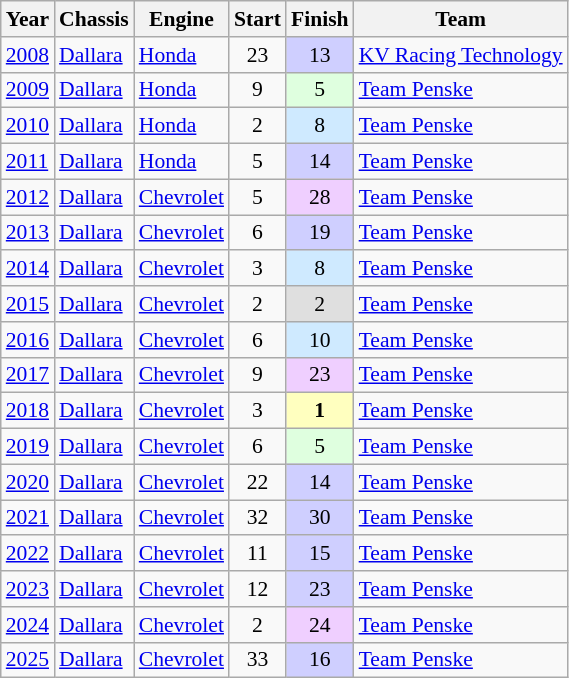<table class="wikitable" style="font-size: 90%;">
<tr>
<th>Year</th>
<th>Chassis</th>
<th>Engine</th>
<th>Start</th>
<th>Finish</th>
<th>Team</th>
</tr>
<tr>
<td><a href='#'>2008</a></td>
<td><a href='#'>Dallara</a></td>
<td><a href='#'>Honda</a></td>
<td align=center>23</td>
<td align=center style="background:#cfcfff;">13</td>
<td nowrap><a href='#'>KV Racing Technology</a></td>
</tr>
<tr>
<td><a href='#'>2009</a></td>
<td><a href='#'>Dallara</a></td>
<td><a href='#'>Honda</a></td>
<td align=center>9</td>
<td align=center style="background:#dfffdf;">5</td>
<td><a href='#'>Team Penske</a></td>
</tr>
<tr>
<td><a href='#'>2010</a></td>
<td><a href='#'>Dallara</a></td>
<td><a href='#'>Honda</a></td>
<td align=center>2</td>
<td align=center style="background:#cfeaff;">8</td>
<td><a href='#'>Team Penske</a></td>
</tr>
<tr>
<td><a href='#'>2011</a></td>
<td><a href='#'>Dallara</a></td>
<td><a href='#'>Honda</a></td>
<td align=center>5</td>
<td align=center style="background:#cfcfff;">14</td>
<td><a href='#'>Team Penske</a></td>
</tr>
<tr>
<td><a href='#'>2012</a></td>
<td><a href='#'>Dallara</a></td>
<td><a href='#'>Chevrolet</a></td>
<td align=center>5</td>
<td align=center style="background:#EFCFFF;">28</td>
<td><a href='#'>Team Penske</a></td>
</tr>
<tr>
<td><a href='#'>2013</a></td>
<td><a href='#'>Dallara</a></td>
<td><a href='#'>Chevrolet</a></td>
<td align=center>6</td>
<td align=center style="background:#cfcfff;">19</td>
<td><a href='#'>Team Penske</a></td>
</tr>
<tr>
<td><a href='#'>2014</a></td>
<td><a href='#'>Dallara</a></td>
<td><a href='#'>Chevrolet</a></td>
<td align=center>3</td>
<td align=center style="background:#CFEAFF;">8</td>
<td><a href='#'>Team Penske</a></td>
</tr>
<tr>
<td><a href='#'>2015</a></td>
<td><a href='#'>Dallara</a></td>
<td><a href='#'>Chevrolet</a></td>
<td align=center>2</td>
<td align=center style="background:#DFDFDF;">2</td>
<td><a href='#'>Team Penske</a></td>
</tr>
<tr>
<td><a href='#'>2016</a></td>
<td><a href='#'>Dallara</a></td>
<td><a href='#'>Chevrolet</a></td>
<td align=center>6</td>
<td align=center style="background:#CFEAFF;">10</td>
<td><a href='#'>Team Penske</a></td>
</tr>
<tr>
<td><a href='#'>2017</a></td>
<td><a href='#'>Dallara</a></td>
<td><a href='#'>Chevrolet</a></td>
<td align=center>9</td>
<td align=center style="background:#EFCFFF;">23</td>
<td><a href='#'>Team Penske</a></td>
</tr>
<tr>
<td><a href='#'>2018</a></td>
<td><a href='#'>Dallara</a></td>
<td><a href='#'>Chevrolet</a></td>
<td align=center>3</td>
<td align=center style="background:#FFFFBF;"><strong>1</strong></td>
<td><a href='#'>Team Penske</a></td>
</tr>
<tr>
<td><a href='#'>2019</a></td>
<td><a href='#'>Dallara</a></td>
<td><a href='#'>Chevrolet</a></td>
<td align=center>6</td>
<td align=center style="background:#dfffdf;">5</td>
<td><a href='#'>Team Penske</a></td>
</tr>
<tr>
<td><a href='#'>2020</a></td>
<td><a href='#'>Dallara</a></td>
<td><a href='#'>Chevrolet</a></td>
<td align=center>22</td>
<td align=center style="background:#CFCFFF;">14</td>
<td><a href='#'>Team Penske</a></td>
</tr>
<tr>
<td><a href='#'>2021</a></td>
<td><a href='#'>Dallara</a></td>
<td><a href='#'>Chevrolet</a></td>
<td align=center>32</td>
<td align=center style="background:#CFCFFF;">30</td>
<td><a href='#'>Team Penske</a></td>
</tr>
<tr>
<td><a href='#'>2022</a></td>
<td><a href='#'>Dallara</a></td>
<td><a href='#'>Chevrolet</a></td>
<td align=center>11</td>
<td align=center style="background:#CFCFFF;">15</td>
<td><a href='#'>Team Penske</a></td>
</tr>
<tr>
<td><a href='#'>2023</a></td>
<td><a href='#'>Dallara</a></td>
<td><a href='#'>Chevrolet</a></td>
<td align=center>12</td>
<td align=center style="background:#CFCFFF;">23</td>
<td><a href='#'>Team Penske</a></td>
</tr>
<tr>
<td><a href='#'>2024</a></td>
<td><a href='#'>Dallara</a></td>
<td><a href='#'>Chevrolet</a></td>
<td align=center>2</td>
<td align=center style="background:#efcfff;">24</td>
<td><a href='#'>Team Penske</a></td>
</tr>
<tr>
<td><a href='#'>2025</a></td>
<td><a href='#'>Dallara</a></td>
<td><a href='#'>Chevrolet</a></td>
<td align=center>33</td>
<td align=center style="background:#cfcfff;">16</td>
<td><a href='#'>Team Penske</a></td>
</tr>
</table>
